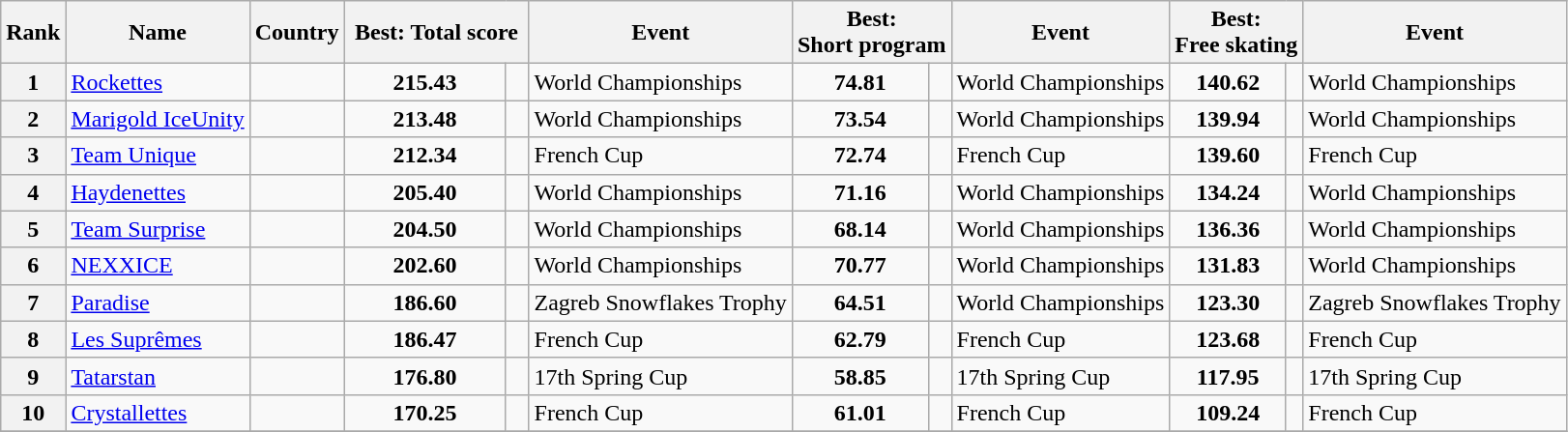<table class="wikitable sortable">
<tr>
<th>Rank</th>
<th>Name</th>
<th>Country</th>
<th width=120px colspan="2">Best: Total score</th>
<th>Event</th>
<th colspan="2">Best: <br> Short program</th>
<th>Event</th>
<th colspan="2">Best: <br> Free skating</th>
<th>Event</th>
</tr>
<tr>
<th>1</th>
<td><a href='#'>Rockettes</a></td>
<td align=center></td>
<td align=center><strong>215.43</strong></td>
<td align=center></td>
<td>World Championships</td>
<td align=center><strong>74.81</strong></td>
<td align=center></td>
<td>World Championships</td>
<td align=center><strong>140.62</strong></td>
<td align=center></td>
<td>World Championships</td>
</tr>
<tr>
<th>2</th>
<td><a href='#'>Marigold IceUnity</a></td>
<td align=center></td>
<td align=center><strong>213.48</strong></td>
<td align=center></td>
<td>World Championships</td>
<td align=center><strong>73.54</strong></td>
<td align=center></td>
<td>World Championships</td>
<td align=center><strong>139.94</strong></td>
<td align=center></td>
<td>World Championships</td>
</tr>
<tr>
<th>3</th>
<td><a href='#'>Team Unique</a></td>
<td align=center></td>
<td align=center><strong>212.34</strong></td>
<td align=center></td>
<td>French Cup</td>
<td align=center><strong>72.74</strong></td>
<td align=center></td>
<td>French Cup</td>
<td align=center><strong>139.60</strong></td>
<td align=center></td>
<td>French Cup</td>
</tr>
<tr>
<th>4</th>
<td><a href='#'>Haydenettes</a></td>
<td align=center></td>
<td align=center><strong>205.40</strong></td>
<td align=center></td>
<td>World Championships</td>
<td align=center><strong>71.16</strong></td>
<td align=center></td>
<td>World Championships</td>
<td align=center><strong>134.24</strong></td>
<td align=center></td>
<td>World Championships</td>
</tr>
<tr>
<th>5</th>
<td><a href='#'>Team Surprise</a></td>
<td align=center></td>
<td align=center><strong>204.50</strong></td>
<td align=center></td>
<td>World Championships</td>
<td align=center><strong>68.14</strong></td>
<td align=center></td>
<td>World Championships</td>
<td align=center><strong>136.36</strong></td>
<td align=center></td>
<td>World Championships</td>
</tr>
<tr>
<th>6</th>
<td><a href='#'>NEXXICE</a></td>
<td align=center></td>
<td align=center><strong>202.60</strong></td>
<td align=center></td>
<td>World Championships</td>
<td align=center><strong>70.77</strong></td>
<td align=center></td>
<td>World Championships</td>
<td align=center><strong>131.83</strong></td>
<td align=center></td>
<td>World Championships</td>
</tr>
<tr>
<th>7</th>
<td><a href='#'>Paradise</a></td>
<td align=center></td>
<td align=center><strong>186.60</strong></td>
<td align=center></td>
<td>Zagreb Snowflakes Trophy</td>
<td align=center><strong>64.51</strong></td>
<td align=center></td>
<td>World Championships</td>
<td align=center><strong>123.30</strong></td>
<td align=center></td>
<td>Zagreb Snowflakes Trophy</td>
</tr>
<tr>
<th>8</th>
<td><a href='#'>Les Suprêmes</a></td>
<td align=center></td>
<td align=center><strong>186.47</strong></td>
<td align=center></td>
<td>French Cup</td>
<td align=center><strong>62.79</strong></td>
<td align=center></td>
<td>French Cup</td>
<td align=center><strong>123.68</strong></td>
<td align=center></td>
<td>French Cup</td>
</tr>
<tr>
<th>9</th>
<td><a href='#'>Tatarstan</a></td>
<td align=center></td>
<td align=center><strong>176.80</strong></td>
<td align=center></td>
<td>17th Spring Cup</td>
<td align=center><strong>58.85</strong></td>
<td align=center></td>
<td>17th Spring Cup</td>
<td align=center><strong>117.95</strong></td>
<td align=center></td>
<td>17th Spring Cup</td>
</tr>
<tr>
<th>10</th>
<td><a href='#'>Crystallettes</a></td>
<td align=center></td>
<td align=center><strong>170.25</strong></td>
<td align=center></td>
<td>French Cup</td>
<td align=center><strong>61.01</strong></td>
<td align=center></td>
<td>French Cup</td>
<td align=center><strong>109.24</strong></td>
<td align=center></td>
<td>French Cup</td>
</tr>
<tr>
</tr>
</table>
